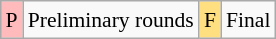<table class="wikitable" style="margin:0.5em auto; font-size:90%; line-height:1.25em;">
<tr>
<td bgcolor="#FFBBBB" align=center>P</td>
<td>Preliminary rounds</td>
<td bgcolor="#FFDF80" align=center>F</td>
<td>Final</td>
</tr>
</table>
